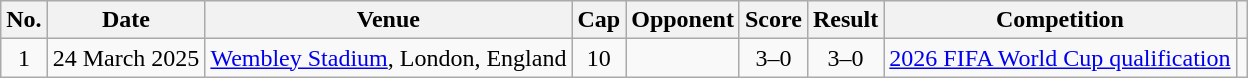<table class="wikitable sortable">
<tr>
<th scope="col">No.</th>
<th scope="col">Date</th>
<th scope="col">Venue</th>
<th scope="col">Cap</th>
<th scope="col">Opponent</th>
<th scope="col">Score</th>
<th scope="col">Result</th>
<th scope="col">Competition</th>
<th scope="col" class="unsortable"></th>
</tr>
<tr>
<td style="text-align: center;">1</td>
<td>24 March 2025</td>
<td><a href='#'>Wembley Stadium</a>, London, England</td>
<td style="text-align: center;">10</td>
<td></td>
<td style="text-align: center;">3–0</td>
<td style="text-align: center;">3–0</td>
<td><a href='#'>2026 FIFA World Cup qualification</a></td>
<td style="text-align: center;"></td>
</tr>
</table>
